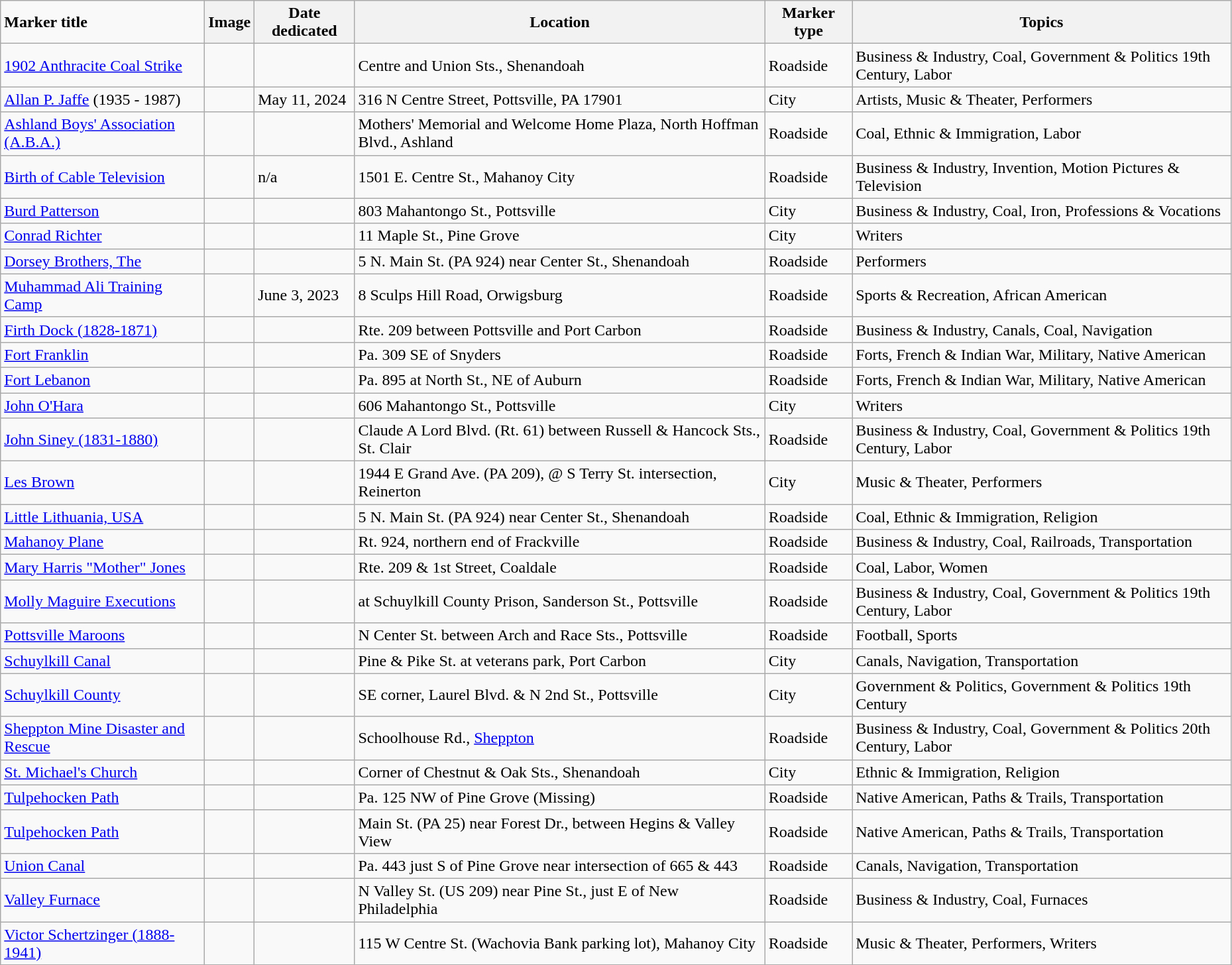<table class="wikitable sortable" style="width:98%">
<tr>
<td><strong>Marker title</strong></td>
<th class="unsortable"><strong>Image</strong></th>
<th><strong>Date dedicated</strong></th>
<th><strong>Location</strong></th>
<th><strong>Marker type</strong></th>
<th><strong>Topics</strong></th>
</tr>
<tr ->
<td><a href='#'>1902 Anthracite Coal Strike</a></td>
<td></td>
<td></td>
<td>Centre and Union Sts., Shenandoah<br><small></small></td>
<td>Roadside</td>
<td>Business & Industry, Coal, Government & Politics 19th Century, Labor</td>
</tr>
<tr>
<td><a href='#'>Allan P. Jaffe</a> (1935 - 1987)</td>
<td></td>
<td>May 11, 2024</td>
<td>316 N Centre Street, Pottsville, PA 17901<br><small></small></td>
<td>City</td>
<td>Artists, Music & Theater, Performers</td>
</tr>
<tr ->
<td><a href='#'>Ashland Boys' Association (A.B.A.)</a></td>
<td></td>
<td></td>
<td>Mothers' Memorial and Welcome Home Plaza, North Hoffman Blvd., Ashland<br><small></small></td>
<td>Roadside</td>
<td>Coal, Ethnic & Immigration, Labor</td>
</tr>
<tr ->
<td><a href='#'>Birth of Cable Television</a></td>
<td></td>
<td>n/a</td>
<td>1501 E. Centre St., Mahanoy City<br><small></small></td>
<td>Roadside</td>
<td>Business & Industry, Invention, Motion Pictures & Television</td>
</tr>
<tr ->
<td><a href='#'>Burd Patterson</a></td>
<td></td>
<td></td>
<td>803 Mahantongo St., Pottsville<br><small></small></td>
<td>City</td>
<td>Business & Industry, Coal, Iron, Professions & Vocations</td>
</tr>
<tr ->
<td><a href='#'>Conrad Richter</a></td>
<td></td>
<td></td>
<td>11 Maple St., Pine Grove<br><small></small></td>
<td>City</td>
<td>Writers</td>
</tr>
<tr ->
<td><a href='#'>Dorsey Brothers, The</a></td>
<td></td>
<td></td>
<td>5 N. Main St. (PA 924) near Center St., Shenandoah<br><small></small></td>
<td>Roadside</td>
<td>Performers</td>
</tr>
<tr>
<td><a href='#'>Muhammad Ali Training Camp</a></td>
<td></td>
<td>June 3, 2023</td>
<td>8 Sculps Hill Road, Orwigsburg<br><small></small></td>
<td>Roadside</td>
<td>Sports & Recreation, African American</td>
</tr>
<tr ->
<td><a href='#'>Firth Dock (1828-1871)</a></td>
<td></td>
<td></td>
<td>Rte. 209 between Pottsville and Port Carbon <br><small></small></td>
<td>Roadside</td>
<td>Business & Industry, Canals, Coal, Navigation</td>
</tr>
<tr ->
<td><a href='#'>Fort Franklin</a></td>
<td></td>
<td></td>
<td>Pa. 309 SE of Snyders<br><small></small></td>
<td>Roadside</td>
<td>Forts, French & Indian War, Military, Native American</td>
</tr>
<tr ->
<td><a href='#'>Fort Lebanon</a></td>
<td></td>
<td></td>
<td>Pa. 895 at North St., NE of Auburn<br><small></small></td>
<td>Roadside</td>
<td>Forts, French & Indian War, Military, Native American</td>
</tr>
<tr ->
<td><a href='#'>John O'Hara</a></td>
<td></td>
<td></td>
<td>606 Mahantongo St., Pottsville<br><small></small></td>
<td>City</td>
<td>Writers</td>
</tr>
<tr ->
<td><a href='#'>John Siney (1831-1880)</a></td>
<td></td>
<td></td>
<td>Claude A Lord Blvd. (Rt. 61) between Russell & Hancock Sts., St. Clair<br><small></small></td>
<td>Roadside</td>
<td>Business & Industry, Coal, Government & Politics 19th Century, Labor</td>
</tr>
<tr ->
<td><a href='#'>Les Brown</a></td>
<td></td>
<td></td>
<td>1944 E Grand Ave. (PA 209), @ S Terry St. intersection, Reinerton<br><small></small></td>
<td>City</td>
<td>Music & Theater, Performers</td>
</tr>
<tr ->
<td><a href='#'>Little Lithuania, USA</a></td>
<td></td>
<td></td>
<td>5 N. Main St. (PA 924) near Center St., Shenandoah<br><small></small></td>
<td>Roadside</td>
<td>Coal, Ethnic & Immigration, Religion</td>
</tr>
<tr ->
<td><a href='#'>Mahanoy Plane</a></td>
<td></td>
<td></td>
<td>Rt. 924, northern end of Frackville<br><small></small></td>
<td>Roadside</td>
<td>Business & Industry, Coal, Railroads, Transportation</td>
</tr>
<tr ->
<td><a href='#'>Mary Harris "Mother" Jones</a></td>
<td></td>
<td></td>
<td>Rte. 209 & 1st Street, Coaldale<br><small></small></td>
<td>Roadside</td>
<td>Coal, Labor, Women</td>
</tr>
<tr ->
<td><a href='#'>Molly Maguire Executions</a></td>
<td></td>
<td></td>
<td>at Schuylkill County Prison, Sanderson St., Pottsville<br><small></small></td>
<td>Roadside</td>
<td>Business & Industry, Coal, Government & Politics 19th Century, Labor</td>
</tr>
<tr ->
<td><a href='#'>Pottsville Maroons</a></td>
<td></td>
<td></td>
<td>N Center St. between Arch and Race Sts., Pottsville<br><small></small></td>
<td>Roadside</td>
<td>Football, Sports</td>
</tr>
<tr ->
<td><a href='#'>Schuylkill Canal</a></td>
<td></td>
<td></td>
<td>Pine & Pike St. at veterans park, Port Carbon<br><small></small></td>
<td>City</td>
<td>Canals, Navigation, Transportation</td>
</tr>
<tr ->
<td><a href='#'>Schuylkill County</a></td>
<td></td>
<td></td>
<td>SE corner, Laurel Blvd. & N 2nd St., Pottsville<br><small></small></td>
<td>City</td>
<td>Government & Politics, Government & Politics 19th Century</td>
</tr>
<tr ->
<td><a href='#'>Sheppton Mine Disaster and Rescue</a></td>
<td></td>
<td></td>
<td>Schoolhouse Rd., <a href='#'>Sheppton</a><br><small></small></td>
<td>Roadside</td>
<td>Business & Industry, Coal, Government & Politics 20th Century, Labor</td>
</tr>
<tr ->
<td><a href='#'>St. Michael's Church</a></td>
<td></td>
<td></td>
<td>Corner of Chestnut & Oak Sts., Shenandoah<br><small></small></td>
<td>City</td>
<td>Ethnic & Immigration, Religion</td>
</tr>
<tr ->
<td><a href='#'>Tulpehocken Path</a></td>
<td></td>
<td></td>
<td>Pa. 125 NW of Pine Grove (Missing)<br><small></small></td>
<td>Roadside</td>
<td>Native American, Paths & Trails, Transportation</td>
</tr>
<tr ->
<td><a href='#'>Tulpehocken Path</a></td>
<td></td>
<td></td>
<td>Main St. (PA 25) near Forest Dr., between Hegins & Valley View<br><small></small></td>
<td>Roadside</td>
<td>Native American, Paths & Trails, Transportation</td>
</tr>
<tr ->
<td><a href='#'>Union Canal</a></td>
<td></td>
<td></td>
<td>Pa. 443 just S of Pine Grove near intersection of 665 & 443<br><small></small></td>
<td>Roadside</td>
<td>Canals, Navigation, Transportation</td>
</tr>
<tr ->
<td><a href='#'>Valley Furnace</a></td>
<td></td>
<td></td>
<td>N Valley St. (US 209) near Pine St., just E of New Philadelphia<br><small></small></td>
<td>Roadside</td>
<td>Business & Industry, Coal, Furnaces</td>
</tr>
<tr ->
<td><a href='#'>Victor Schertzinger (1888-1941)</a></td>
<td></td>
<td></td>
<td>115 W Centre St. (Wachovia Bank parking lot), Mahanoy City<br><small></small></td>
<td>Roadside</td>
<td>Music & Theater, Performers, Writers</td>
</tr>
</table>
